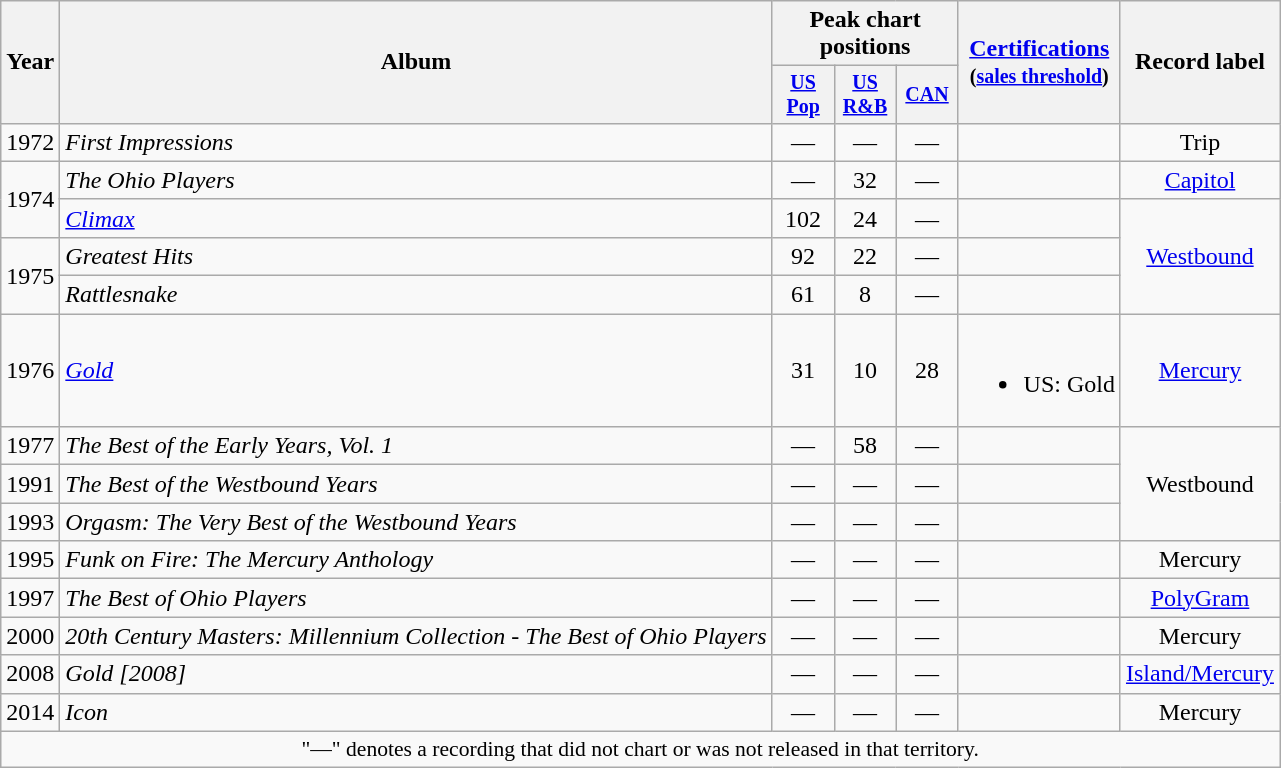<table class="wikitable" style="text-align:center;">
<tr>
<th rowspan="2">Year</th>
<th rowspan="2">Album</th>
<th colspan="3">Peak chart positions</th>
<th rowspan="2"><a href='#'>Certifications</a><br><small>(<a href='#'>sales threshold</a>)</small></th>
<th rowspan="2">Record label</th>
</tr>
<tr style="font-size:smaller;">
<th style="width:35px;"><a href='#'>US Pop</a><br></th>
<th style="width:35px;"><a href='#'>US<br>R&B</a><br></th>
<th style="width:35px;"><a href='#'>CAN</a><br></th>
</tr>
<tr>
<td>1972</td>
<td style="text-align:left;"><em>First Impressions</em></td>
<td>—</td>
<td>—</td>
<td>—</td>
<td style="text-align:left;"></td>
<td>Trip</td>
</tr>
<tr>
<td rowspan="2">1974</td>
<td style="text-align:left;"><em>The Ohio Players</em></td>
<td>—</td>
<td>32</td>
<td>—</td>
<td style="text-align:left;"></td>
<td><a href='#'>Capitol</a></td>
</tr>
<tr>
<td style="text-align:left;"><em><a href='#'>Climax</a></em></td>
<td>102</td>
<td>24</td>
<td>—</td>
<td style="text-align:left;"></td>
<td rowspan="3"><a href='#'>Westbound</a></td>
</tr>
<tr>
<td rowspan="2">1975</td>
<td style="text-align:left;"><em>Greatest Hits</em></td>
<td>92</td>
<td>22</td>
<td>—</td>
<td style="text-align:left;"></td>
</tr>
<tr>
<td style="text-align:left;"><em>Rattlesnake</em></td>
<td>61</td>
<td>8</td>
<td>—</td>
<td style="text-align:left;"></td>
</tr>
<tr>
<td>1976</td>
<td style="text-align:left;"><em><a href='#'>Gold</a></em></td>
<td>31</td>
<td>10</td>
<td>28</td>
<td style="text-align:left;"><br><ul><li>US: Gold </li></ul></td>
<td><a href='#'>Mercury</a></td>
</tr>
<tr>
<td>1977</td>
<td style="text-align:left;"><em>The Best of the Early Years, Vol. 1</em></td>
<td>—</td>
<td>58</td>
<td>—</td>
<td style="text-align:left;"></td>
<td rowspan="3">Westbound</td>
</tr>
<tr>
<td>1991</td>
<td style="text-align:left;"><em>The Best of the Westbound Years</em></td>
<td>—</td>
<td>—</td>
<td>—</td>
<td style="text-align:left;"></td>
</tr>
<tr>
<td>1993</td>
<td style="text-align:left;"><em>Orgasm: The Very Best of the Westbound Years</em></td>
<td>—</td>
<td>—</td>
<td>—</td>
<td style="text-align:left;"></td>
</tr>
<tr>
<td>1995</td>
<td style="text-align:left;"><em>Funk on Fire: The Mercury Anthology</em></td>
<td>—</td>
<td>—</td>
<td>—</td>
<td style="text-align:left;"></td>
<td rowspan="1">Mercury</td>
</tr>
<tr>
<td>1997</td>
<td style="text-align:left;"><em>The Best of Ohio Players</em></td>
<td>—</td>
<td>—</td>
<td>—</td>
<td style="text-align:left;"></td>
<td rowspan="1"><a href='#'>PolyGram</a></td>
</tr>
<tr>
<td>2000</td>
<td style="text-align:left;"><em>20th Century Masters: Millennium Collection - The Best of Ohio Players</em></td>
<td>—</td>
<td>—</td>
<td>—</td>
<td style="text-align:left;"></td>
<td rowspan="1">Mercury</td>
</tr>
<tr>
<td>2008</td>
<td style="text-align:left;"><em>Gold [2008]</em> </td>
<td>—</td>
<td>—</td>
<td>—</td>
<td style="text-align:left;"></td>
<td><a href='#'>Island/Mercury</a></td>
</tr>
<tr>
<td>2014</td>
<td style="text-align:left;"><em>Icon</em></td>
<td>—</td>
<td>—</td>
<td>—</td>
<td style="text-align:left;"></td>
<td rowspan="1">Mercury</td>
</tr>
<tr>
<td colspan="15" style="font-size:90%">"—" denotes a recording that did not chart or was not released in that territory.</td>
</tr>
</table>
